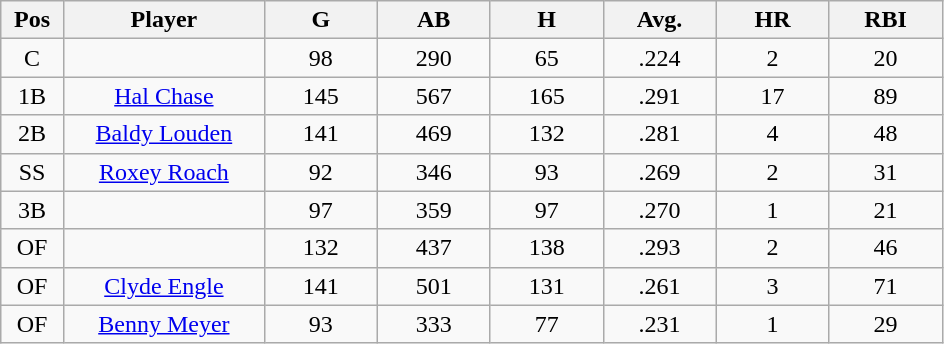<table class="wikitable sortable">
<tr>
<th bgcolor="#DDDDFF" width="5%">Pos</th>
<th bgcolor="#DDDDFF" width="16%">Player</th>
<th bgcolor="#DDDDFF" width="9%">G</th>
<th bgcolor="#DDDDFF" width="9%">AB</th>
<th bgcolor="#DDDDFF" width="9%">H</th>
<th bgcolor="#DDDDFF" width="9%">Avg.</th>
<th bgcolor="#DDDDFF" width="9%">HR</th>
<th bgcolor="#DDDDFF" width="9%">RBI</th>
</tr>
<tr align="center">
<td>C</td>
<td></td>
<td>98</td>
<td>290</td>
<td>65</td>
<td>.224</td>
<td>2</td>
<td>20</td>
</tr>
<tr align="center">
<td>1B</td>
<td><a href='#'>Hal Chase</a></td>
<td>145</td>
<td>567</td>
<td>165</td>
<td>.291</td>
<td>17</td>
<td>89</td>
</tr>
<tr align="center">
<td>2B</td>
<td><a href='#'>Baldy Louden</a></td>
<td>141</td>
<td>469</td>
<td>132</td>
<td>.281</td>
<td>4</td>
<td>48</td>
</tr>
<tr align="center">
<td>SS</td>
<td><a href='#'>Roxey Roach</a></td>
<td>92</td>
<td>346</td>
<td>93</td>
<td>.269</td>
<td>2</td>
<td>31</td>
</tr>
<tr align="center">
<td>3B</td>
<td></td>
<td>97</td>
<td>359</td>
<td>97</td>
<td>.270</td>
<td>1</td>
<td>21</td>
</tr>
<tr align="center">
<td>OF</td>
<td></td>
<td>132</td>
<td>437</td>
<td>138</td>
<td>.293</td>
<td>2</td>
<td>46</td>
</tr>
<tr align="center">
<td>OF</td>
<td><a href='#'>Clyde Engle</a></td>
<td>141</td>
<td>501</td>
<td>131</td>
<td>.261</td>
<td>3</td>
<td>71</td>
</tr>
<tr align="center">
<td>OF</td>
<td><a href='#'>Benny Meyer</a></td>
<td>93</td>
<td>333</td>
<td>77</td>
<td>.231</td>
<td>1</td>
<td>29</td>
</tr>
</table>
